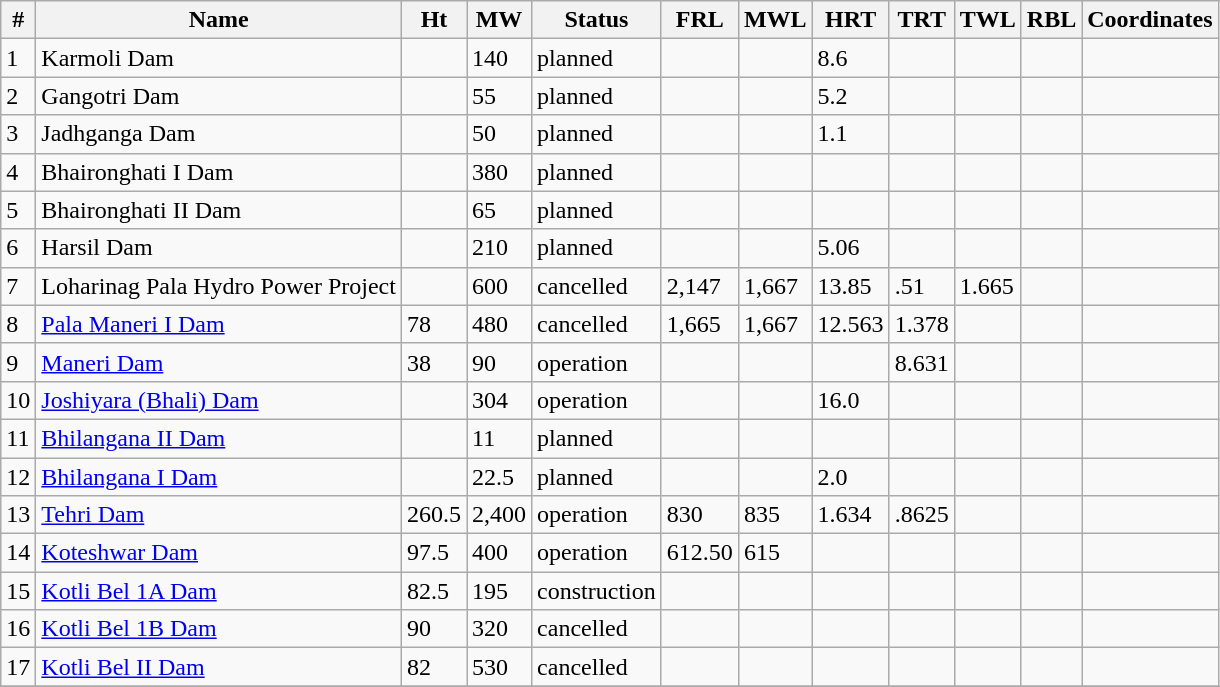<table class="wikitable sortable" border="1">
<tr>
<th>#</th>
<th>Name</th>
<th>Ht</th>
<th>MW</th>
<th>Status</th>
<th>FRL</th>
<th>MWL</th>
<th>HRT</th>
<th>TRT</th>
<th>TWL</th>
<th>RBL</th>
<th>Coordinates</th>
</tr>
<tr>
<td>1</td>
<td>Karmoli Dam</td>
<td></td>
<td>140</td>
<td>planned</td>
<td></td>
<td></td>
<td>8.6</td>
<td></td>
<td></td>
<td></td>
<td></td>
</tr>
<tr>
<td>2</td>
<td>Gangotri Dam</td>
<td></td>
<td>55</td>
<td>planned</td>
<td></td>
<td></td>
<td>5.2</td>
<td></td>
<td></td>
<td></td>
<td></td>
</tr>
<tr>
<td>3</td>
<td>Jadhganga Dam</td>
<td></td>
<td>50</td>
<td>planned</td>
<td></td>
<td></td>
<td>1.1</td>
<td></td>
<td></td>
<td></td>
<td></td>
</tr>
<tr>
<td>4</td>
<td>Bhaironghati I Dam</td>
<td></td>
<td>380</td>
<td>planned</td>
<td></td>
<td></td>
<td></td>
<td></td>
<td></td>
<td></td>
<td></td>
</tr>
<tr>
<td>5</td>
<td>Bhaironghati II Dam</td>
<td></td>
<td>65</td>
<td>planned</td>
<td></td>
<td></td>
<td></td>
<td></td>
<td></td>
<td></td>
<td></td>
</tr>
<tr>
<td>6</td>
<td>Harsil Dam</td>
<td></td>
<td>210</td>
<td>planned</td>
<td></td>
<td></td>
<td>5.06</td>
<td></td>
<td></td>
<td></td>
<td></td>
</tr>
<tr>
<td>7</td>
<td>Loharinag Pala Hydro Power Project</td>
<td></td>
<td>600</td>
<td>cancelled</td>
<td>2,147</td>
<td>1,667</td>
<td>13.85</td>
<td>.51</td>
<td>1.665</td>
<td></td>
<td></td>
</tr>
<tr>
<td>8</td>
<td><a href='#'>Pala Maneri I Dam</a></td>
<td>78</td>
<td>480</td>
<td>cancelled</td>
<td>1,665</td>
<td>1,667</td>
<td>12.563</td>
<td>1.378</td>
<td></td>
<td></td>
<td></td>
</tr>
<tr>
<td>9</td>
<td><a href='#'>Maneri Dam</a></td>
<td>38</td>
<td>90</td>
<td>operation</td>
<td></td>
<td></td>
<td></td>
<td>8.631</td>
<td></td>
<td></td>
<td></td>
</tr>
<tr>
<td>10</td>
<td><a href='#'>Joshiyara (Bhali) Dam</a></td>
<td></td>
<td>304</td>
<td>operation</td>
<td></td>
<td></td>
<td>16.0</td>
<td></td>
<td></td>
<td></td>
<td></td>
</tr>
<tr>
<td>11</td>
<td><a href='#'>Bhilangana II Dam</a></td>
<td></td>
<td>11</td>
<td>planned</td>
<td></td>
<td></td>
<td></td>
<td></td>
<td></td>
<td></td>
<td></td>
</tr>
<tr>
<td>12</td>
<td><a href='#'>Bhilangana I Dam</a></td>
<td></td>
<td>22.5</td>
<td>planned</td>
<td></td>
<td></td>
<td>2.0</td>
<td></td>
<td></td>
<td></td>
<td></td>
</tr>
<tr>
<td>13</td>
<td><a href='#'>Tehri Dam</a></td>
<td>260.5</td>
<td>2,400</td>
<td>operation</td>
<td>830</td>
<td>835</td>
<td>1.634</td>
<td>.8625</td>
<td></td>
<td></td>
<td></td>
</tr>
<tr>
<td>14</td>
<td><a href='#'>Koteshwar Dam</a></td>
<td>97.5</td>
<td>400</td>
<td>operation</td>
<td>612.50</td>
<td>615</td>
<td></td>
<td></td>
<td></td>
<td></td>
<td></td>
</tr>
<tr>
<td>15</td>
<td><a href='#'>Kotli Bel 1A Dam</a></td>
<td>82.5</td>
<td>195</td>
<td>construction</td>
<td></td>
<td></td>
<td></td>
<td></td>
<td></td>
<td></td>
<td></td>
</tr>
<tr>
<td>16</td>
<td><a href='#'>Kotli Bel 1B Dam</a></td>
<td>90</td>
<td>320</td>
<td>cancelled</td>
<td></td>
<td></td>
<td></td>
<td></td>
<td></td>
<td></td>
<td></td>
</tr>
<tr>
<td>17</td>
<td><a href='#'>Kotli Bel II Dam</a></td>
<td>82</td>
<td>530</td>
<td>cancelled</td>
<td></td>
<td></td>
<td></td>
<td></td>
<td></td>
<td></td>
<td></td>
</tr>
<tr>
</tr>
</table>
